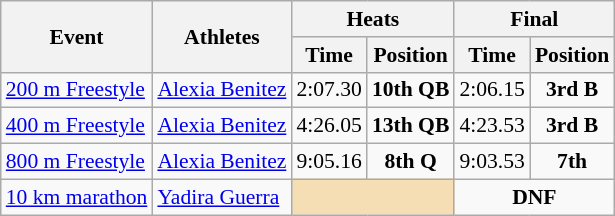<table class="wikitable" border="1" style="font-size:90%">
<tr>
<th rowspan=2>Event</th>
<th rowspan=2>Athletes</th>
<th colspan=2>Heats</th>
<th colspan=2>Final</th>
</tr>
<tr>
<th>Time</th>
<th>Position</th>
<th>Time</th>
<th>Position</th>
</tr>
<tr>
<td><a href='#'>200 m Freestyle</a></td>
<td><a href='#'>Alexia Benitez</a></td>
<td align=center>2:07.30</td>
<td align=center><strong>10th QB</strong></td>
<td align=center>2:06.15</td>
<td align=center><strong>3rd B</strong></td>
</tr>
<tr>
<td><a href='#'>400 m Freestyle</a></td>
<td><a href='#'>Alexia Benitez</a></td>
<td align=center>4:26.05</td>
<td align=center><strong>13th QB</strong></td>
<td align=center>4:23.53</td>
<td align=center><strong>3rd B</strong></td>
</tr>
<tr>
<td><a href='#'>800 m Freestyle</a></td>
<td><a href='#'>Alexia Benitez</a></td>
<td align=center>9:05.16</td>
<td align=center><strong>8th Q</strong></td>
<td align=center>9:03.53</td>
<td align=center><strong>7th</strong></td>
</tr>
<tr>
<td><a href='#'>10 km marathon</a></td>
<td><a href='#'>Yadira Guerra</a></td>
<td colspan=2 bgcolor=wheat></td>
<td align=center colspan=2><strong>DNF</strong></td>
</tr>
</table>
